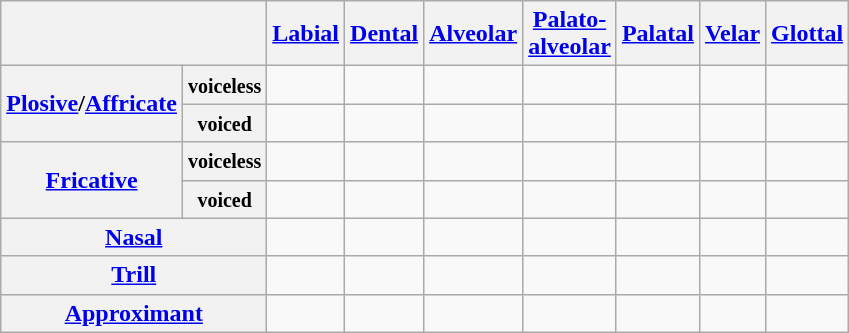<table class=wikitable style=text-align:center>
<tr>
<th colspan=2></th>
<th><a href='#'>Labial</a></th>
<th><a href='#'>Dental</a></th>
<th><a href='#'>Alveolar</a></th>
<th><a href='#'>Palato-<br>alveolar</a></th>
<th><a href='#'>Palatal</a></th>
<th><a href='#'>Velar</a></th>
<th><a href='#'>Glottal</a></th>
</tr>
<tr>
<th rowspan=2><a href='#'>Plosive</a>/<a href='#'>Affricate</a></th>
<th><small>voiceless</small></th>
<td></td>
<td></td>
<td></td>
<td></td>
<td></td>
<td></td>
<td></td>
</tr>
<tr>
<th><small>voiced</small></th>
<td></td>
<td></td>
<td></td>
<td></td>
<td></td>
<td></td>
<td></td>
</tr>
<tr>
<th rowspan=2><a href='#'>Fricative</a></th>
<th><small>voiceless</small></th>
<td></td>
<td></td>
<td></td>
<td></td>
<td></td>
<td></td>
<td></td>
</tr>
<tr>
<th><small>voiced</small></th>
<td></td>
<td></td>
<td></td>
<td></td>
<td></td>
<td></td>
<td></td>
</tr>
<tr>
<th colspan=2><a href='#'>Nasal</a></th>
<td></td>
<td></td>
<td></td>
<td></td>
<td></td>
<td></td>
<td></td>
</tr>
<tr>
<th colspan=2><a href='#'>Trill</a></th>
<td></td>
<td></td>
<td></td>
<td></td>
<td></td>
<td></td>
<td></td>
</tr>
<tr>
<th colspan=2><a href='#'>Approximant</a></th>
<td></td>
<td></td>
<td></td>
<td></td>
<td></td>
<td></td>
<td></td>
</tr>
</table>
